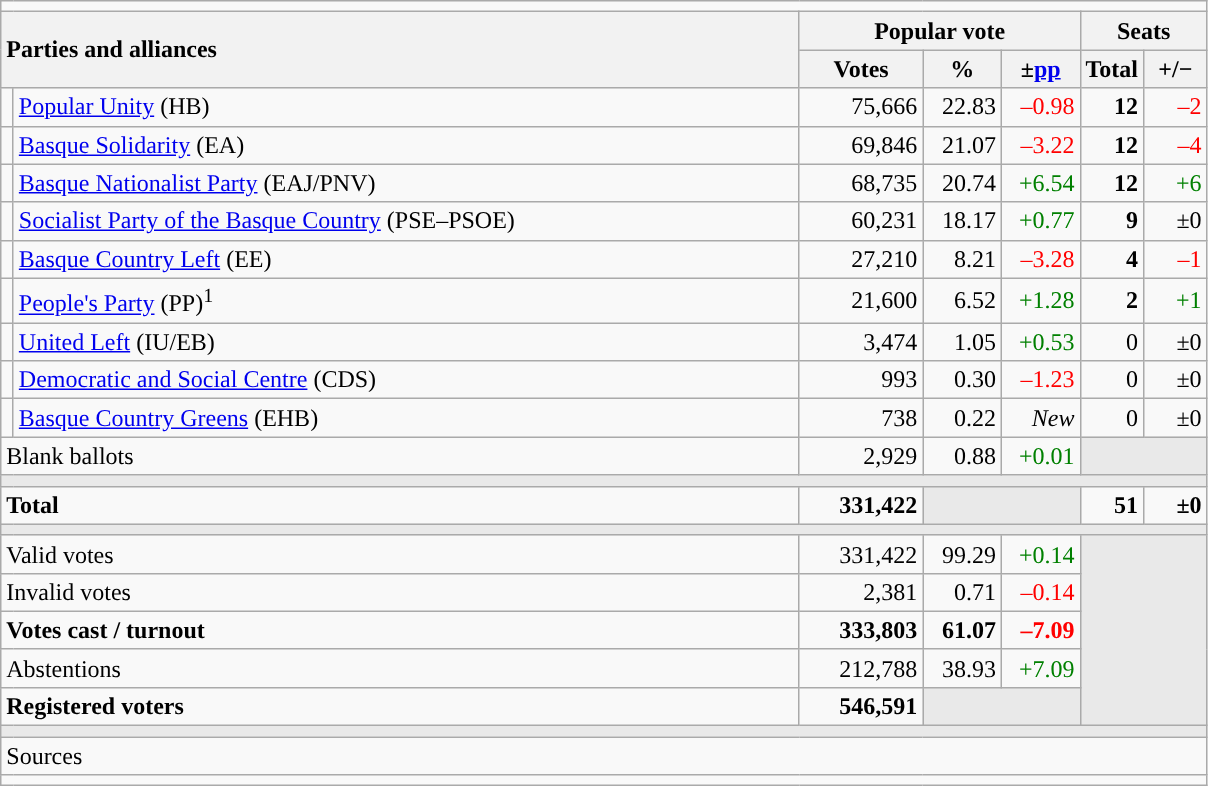<table class="wikitable" style="text-align:right;">
<tr>
<td colspan="7"></td>
</tr>
<tr>
<th style="text-align:left;" rowspan="2" colspan="2" width="525">Parties and alliances</th>
<th colspan="3">Popular vote</th>
<th colspan="2">Seats</th>
</tr>
<tr>
<th width="75">Votes</th>
<th width="45">%</th>
<th width="45">±<a href='#'>pp</a></th>
<th width="35">Total</th>
<th width="35">+/−</th>
</tr>
<tr>
<td width="1" style="color:inherit;background:"></td>
<td align="left"><a href='#'>Popular Unity</a> (HB)</td>
<td>75,666</td>
<td>22.83</td>
<td style="color:red;">–0.98</td>
<td><strong>12</strong></td>
<td style="color:red;">–2</td>
</tr>
<tr>
<td style="color:inherit;background:"></td>
<td align="left"><a href='#'>Basque Solidarity</a> (EA)</td>
<td>69,846</td>
<td>21.07</td>
<td style="color:red;">–3.22</td>
<td><strong>12</strong></td>
<td style="color:red;">–4</td>
</tr>
<tr>
<td style="color:inherit;background:"></td>
<td align="left"><a href='#'>Basque Nationalist Party</a> (EAJ/PNV)</td>
<td>68,735</td>
<td>20.74</td>
<td style="color:green;">+6.54</td>
<td><strong>12</strong></td>
<td style="color:green;">+6</td>
</tr>
<tr>
<td style="color:inherit;background:"></td>
<td align="left"><a href='#'>Socialist Party of the Basque Country</a> (PSE–PSOE)</td>
<td>60,231</td>
<td>18.17</td>
<td style="color:green;">+0.77</td>
<td><strong>9</strong></td>
<td>±0</td>
</tr>
<tr>
<td style="color:inherit;background:"></td>
<td align="left"><a href='#'>Basque Country Left</a> (EE)</td>
<td>27,210</td>
<td>8.21</td>
<td style="color:red;">–3.28</td>
<td><strong>4</strong></td>
<td style="color:red;">–1</td>
</tr>
<tr>
<td style="color:inherit;background:"></td>
<td align="left"><a href='#'>People's Party</a> (PP)<sup>1</sup></td>
<td>21,600</td>
<td>6.52</td>
<td style="color:green;">+1.28</td>
<td><strong>2</strong></td>
<td style="color:green;">+1</td>
</tr>
<tr>
<td style="color:inherit;background:"></td>
<td align="left"><a href='#'>United Left</a> (IU/EB)</td>
<td>3,474</td>
<td>1.05</td>
<td style="color:green;">+0.53</td>
<td>0</td>
<td>±0</td>
</tr>
<tr>
<td style="color:inherit;background:"></td>
<td align="left"><a href='#'>Democratic and Social Centre</a> (CDS)</td>
<td>993</td>
<td>0.30</td>
<td style="color:red;">–1.23</td>
<td>0</td>
<td>±0</td>
</tr>
<tr>
<td style="color:inherit;background:"></td>
<td align="left"><a href='#'>Basque Country Greens</a> (EHB)</td>
<td>738</td>
<td>0.22</td>
<td><em>New</em></td>
<td>0</td>
<td>±0</td>
</tr>
<tr>
<td align="left" colspan="2">Blank ballots</td>
<td>2,929</td>
<td>0.88</td>
<td style="color:green;">+0.01</td>
<td bgcolor="#E9E9E9" colspan="2"></td>
</tr>
<tr>
<td colspan="7" bgcolor="#E9E9E9"></td>
</tr>
<tr style="font-weight:bold;">
<td align="left" colspan="2">Total</td>
<td>331,422</td>
<td bgcolor="#E9E9E9" colspan="2"></td>
<td>51</td>
<td>±0</td>
</tr>
<tr>
<td colspan="7" bgcolor="#E9E9E9"></td>
</tr>
<tr>
<td align="left" colspan="2">Valid votes</td>
<td>331,422</td>
<td>99.29</td>
<td style="color:green;">+0.14</td>
<td bgcolor="#E9E9E9" colspan="2" rowspan="5"></td>
</tr>
<tr>
<td align="left" colspan="2">Invalid votes</td>
<td>2,381</td>
<td>0.71</td>
<td style="color:red;">–0.14</td>
</tr>
<tr style="font-weight:bold;">
<td align="left" colspan="2">Votes cast / turnout</td>
<td>333,803</td>
<td>61.07</td>
<td style="color:red;">–7.09</td>
</tr>
<tr>
<td align="left" colspan="2">Abstentions</td>
<td>212,788</td>
<td>38.93</td>
<td style="color:green;">+7.09</td>
</tr>
<tr style="font-weight:bold;">
<td align="left" colspan="2">Registered voters</td>
<td>546,591</td>
<td bgcolor="#E9E9E9" colspan="2"></td>
</tr>
<tr>
<td colspan="7" bgcolor="#E9E9E9"></td>
</tr>
<tr>
<td align="left" colspan="7">Sources</td>
</tr>
<tr>
<td colspan="7" style="text-align:left; max-width:790px;"></td>
</tr>
</table>
